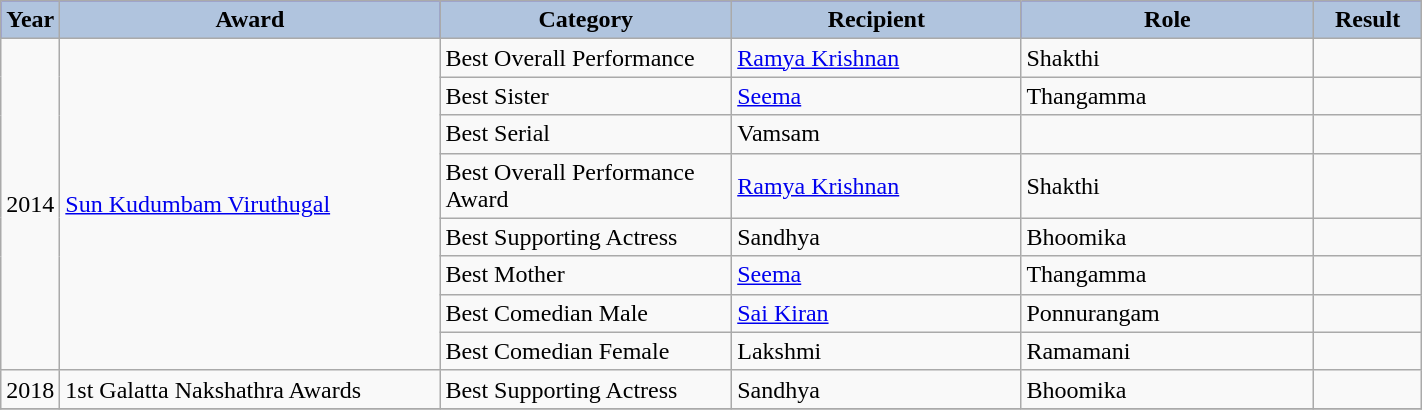<table class="wikitable" width="75%">
<tr bgcolor="blue">
<th style="width:20pt; background:LightSteelBlue;">Year</th>
<th style="width:200pt; background:LightSteelBlue;">Award</th>
<th style="width:150pt; background:LightSteelBlue;">Category</th>
<th style="width:150pt; background:LightSteelBlue;">Recipient</th>
<th style="width:150pt; background:LightSteelBlue;">Role</th>
<th style="width:50pt; background:LightSteelBlue;">Result</th>
</tr>
<tr>
<td rowspan="8">2014</td>
<td rowspan="8"><a href='#'>Sun Kudumbam Viruthugal</a></td>
<td>Best Overall Performance</td>
<td><a href='#'>Ramya Krishnan</a></td>
<td>Shakthi</td>
<td></td>
</tr>
<tr>
<td>Best Sister</td>
<td><a href='#'>Seema</a></td>
<td>Thangamma</td>
<td></td>
</tr>
<tr>
<td>Best Serial</td>
<td>Vamsam</td>
<td></td>
<td></td>
</tr>
<tr>
<td>Best Overall Performance Award</td>
<td><a href='#'>Ramya Krishnan</a></td>
<td>Shakthi</td>
<td></td>
</tr>
<tr>
<td>Best Supporting Actress</td>
<td>Sandhya</td>
<td>Bhoomika</td>
<td></td>
</tr>
<tr>
<td>Best Mother</td>
<td><a href='#'>Seema</a></td>
<td>Thangamma</td>
<td></td>
</tr>
<tr>
<td>Best Comedian Male</td>
<td><a href='#'>Sai Kiran</a></td>
<td>Ponnurangam</td>
<td></td>
</tr>
<tr>
<td>Best Comedian Female</td>
<td>Lakshmi</td>
<td>Ramamani</td>
<td></td>
</tr>
<tr>
<td>2018</td>
<td>1st Galatta Nakshathra Awards</td>
<td>Best Supporting Actress</td>
<td>Sandhya</td>
<td>Bhoomika</td>
<td></td>
</tr>
<tr>
</tr>
</table>
